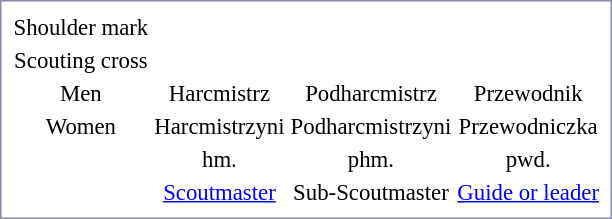<table style="border:1px solid #8888aa; padding:5px; font-size:95%; text-align:center">
<tr>
<td>Shoulder mark</td>
<td></td>
<td></td>
<td></td>
</tr>
<tr>
<td>Scouting cross</td>
<td></td>
<td></td>
<td></td>
</tr>
<tr>
<td>Men</td>
<td>Harcmistrz</td>
<td>Podharcmistrz</td>
<td>Przewodnik</td>
</tr>
<tr>
<td>Women</td>
<td>Harcmistrzyni</td>
<td>Podharcmistrzyni</td>
<td>Przewodniczka</td>
</tr>
<tr>
<td></td>
<td>hm.</td>
<td>phm.</td>
<td>pwd.</td>
</tr>
<tr>
<td></td>
<td><a href='#'>Scoutmaster</a></td>
<td>Sub-Scoutmaster</td>
<td><a href='#'>Guide or leader</a></td>
</tr>
</table>
